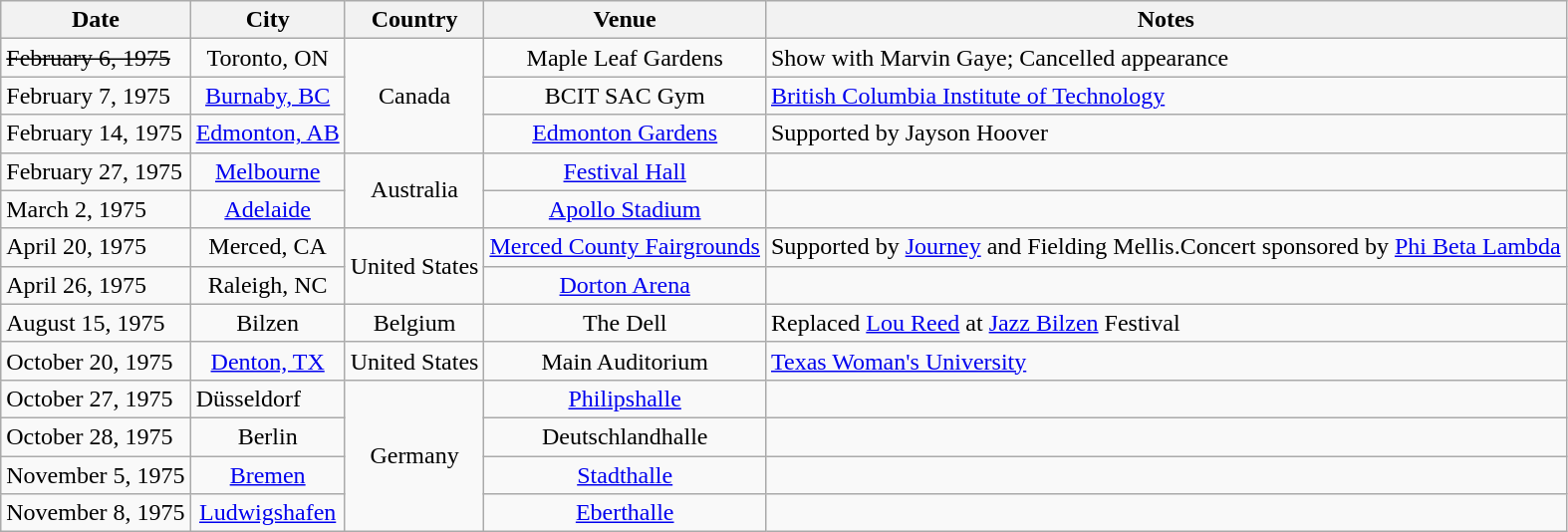<table class="wikitable">
<tr>
<th>Date</th>
<th>City</th>
<th>Country</th>
<th>Venue</th>
<th>Notes</th>
</tr>
<tr>
<td><s>February 6, 1975</s></td>
<td align="center">Toronto, ON</td>
<td align="center" rowspan="3">Canada</td>
<td align="center">Maple Leaf Gardens</td>
<td>Show with Marvin Gaye; Cancelled appearance</td>
</tr>
<tr>
<td>February 7, 1975</td>
<td align="center"><a href='#'>Burnaby, BC</a></td>
<td align="center">BCIT SAC Gym</td>
<td><a href='#'>British Columbia Institute of Technology</a></td>
</tr>
<tr>
<td>February 14, 1975</td>
<td align="center"><a href='#'>Edmonton, AB</a></td>
<td align="center"><a href='#'>Edmonton Gardens</a></td>
<td>Supported by Jayson Hoover</td>
</tr>
<tr>
<td>February 27, 1975</td>
<td align="center"><a href='#'>Melbourne</a></td>
<td rowspan="2" align="center">Australia</td>
<td align="center"><a href='#'>Festival Hall</a></td>
<td></td>
</tr>
<tr>
<td>March 2, 1975</td>
<td align="center"><a href='#'>Adelaide</a></td>
<td align="center"><a href='#'>Apollo Stadium</a></td>
<td></td>
</tr>
<tr>
<td>April 20, 1975</td>
<td align="center">Merced, CA</td>
<td rowspan="2" align="center">United States</td>
<td align="center"><a href='#'>Merced County Fairgrounds</a></td>
<td>Supported by <a href='#'>Journey</a> and Fielding Mellis.Concert sponsored by <a href='#'>Phi Beta Lambda</a></td>
</tr>
<tr>
<td>April 26, 1975</td>
<td align="center">Raleigh, NC</td>
<td align="center"><a href='#'>Dorton Arena</a></td>
<td></td>
</tr>
<tr>
<td>August 15, 1975</td>
<td align="center">Bilzen</td>
<td align="center">Belgium</td>
<td align="center">The Dell</td>
<td>Replaced <a href='#'>Lou Reed</a> at <a href='#'>Jazz Bilzen</a> Festival</td>
</tr>
<tr>
<td>October 20, 1975</td>
<td align="center"><a href='#'>Denton, TX</a></td>
<td align="center">United States</td>
<td align="center">Main Auditorium</td>
<td><a href='#'>Texas Woman's University</a></td>
</tr>
<tr>
<td>October 27, 1975</td>
<td>Düsseldorf</td>
<td align="center" rowspan="4">Germany</td>
<td align="center"><a href='#'>Philipshalle</a></td>
<td></td>
</tr>
<tr>
<td>October 28, 1975</td>
<td align="center">Berlin</td>
<td align="center">Deutschlandhalle</td>
<td></td>
</tr>
<tr>
<td>November 5, 1975</td>
<td align="center"><a href='#'>Bremen</a></td>
<td align="center"><a href='#'>Stadthalle</a></td>
<td></td>
</tr>
<tr>
<td>November 8, 1975</td>
<td align="center"><a href='#'>Ludwigshafen</a></td>
<td align="center"><a href='#'>Eberthalle</a></td>
<td></td>
</tr>
</table>
